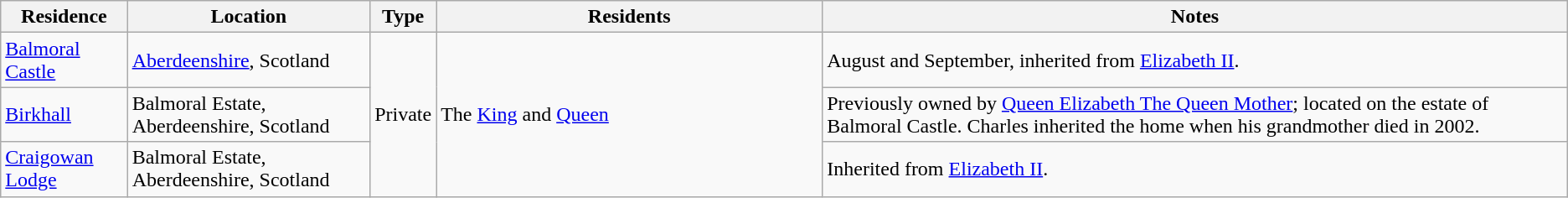<table class="wikitable sortable">
<tr>
<th>Residence</th>
<th>Location</th>
<th>Type</th>
<th width="300pt">Residents</th>
<th class="unsortable">Notes</th>
</tr>
<tr>
<td><a href='#'>Balmoral Castle</a></td>
<td><a href='#'>Aberdeenshire</a>, Scotland</td>
<td rowspan="3">Private</td>
<td rowspan="3">The <a href='#'>King</a> and <a href='#'>Queen</a></td>
<td>August and September, inherited from <a href='#'>Elizabeth II</a>.</td>
</tr>
<tr>
<td><a href='#'>Birkhall</a></td>
<td>Balmoral Estate, Aberdeenshire, Scotland</td>
<td>Previously owned by <a href='#'>Queen Elizabeth The Queen Mother</a>; located on the estate of Balmoral Castle. Charles inherited the home when his grandmother died in 2002.</td>
</tr>
<tr>
<td><a href='#'>Craigowan Lodge</a></td>
<td>Balmoral Estate, Aberdeenshire, Scotland</td>
<td>Inherited from <a href='#'>Elizabeth II</a>.</td>
</tr>
</table>
